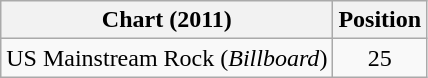<table class="wikitable">
<tr>
<th>Chart (2011)</th>
<th>Position</th>
</tr>
<tr>
<td>US Mainstream Rock (<em>Billboard</em>)</td>
<td align="center">25</td>
</tr>
</table>
